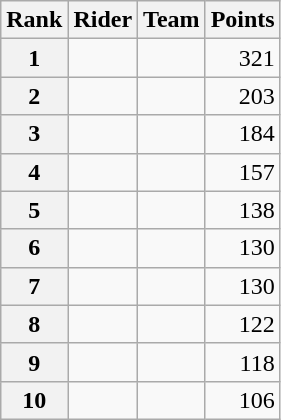<table class="wikitable">
<tr>
<th scope="col">Rank</th>
<th scope="col">Rider</th>
<th scope="col">Team</th>
<th scope="col">Points</th>
</tr>
<tr>
<th scope="row">1</th>
<td> </td>
<td></td>
<td style="text-align:right;">321</td>
</tr>
<tr>
<th scope="row">2</th>
<td></td>
<td></td>
<td style="text-align:right;">203</td>
</tr>
<tr>
<th scope="row">3</th>
<td></td>
<td></td>
<td style="text-align:right;">184</td>
</tr>
<tr>
<th scope="row">4</th>
<td></td>
<td></td>
<td style="text-align:right;">157</td>
</tr>
<tr>
<th scope="row">5</th>
<td> </td>
<td></td>
<td style="text-align:right;">138</td>
</tr>
<tr>
<th scope="row">6</th>
<td></td>
<td></td>
<td style="text-align:right;">130</td>
</tr>
<tr>
<th scope="row">7</th>
<td></td>
<td></td>
<td style="text-align:right;">130</td>
</tr>
<tr>
<th scope="row">8</th>
<td></td>
<td></td>
<td style="text-align:right;">122</td>
</tr>
<tr>
<th scope="row">9</th>
<td></td>
<td></td>
<td style="text-align:right;">118</td>
</tr>
<tr>
<th scope="row">10</th>
<td></td>
<td></td>
<td style="text-align:right;">106</td>
</tr>
</table>
